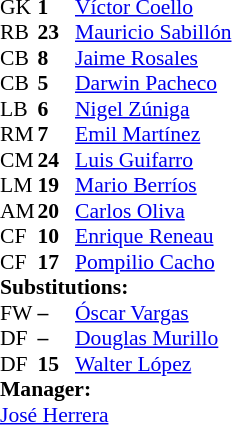<table style="font-size: 90%" cellspacing="0" cellpadding="0">
<tr>
<td colspan=4></td>
</tr>
<tr>
<th width="25"></th>
<th width="25"></th>
</tr>
<tr>
<td>GK</td>
<td><strong>1</strong></td>
<td> <a href='#'>Víctor Coello</a></td>
</tr>
<tr>
<td>RB</td>
<td><strong>23</strong></td>
<td> <a href='#'>Mauricio Sabillón</a></td>
<td></td>
<td></td>
</tr>
<tr>
<td>CB</td>
<td><strong>8</strong></td>
<td> <a href='#'>Jaime Rosales</a></td>
</tr>
<tr>
<td>CB</td>
<td><strong>5</strong></td>
<td> <a href='#'>Darwin Pacheco</a></td>
</tr>
<tr>
<td>LB</td>
<td><strong>6</strong></td>
<td> <a href='#'>Nigel Zúniga</a></td>
</tr>
<tr>
<td>RM</td>
<td><strong>7</strong></td>
<td> <a href='#'>Emil Martínez</a></td>
<td></td>
<td></td>
</tr>
<tr>
<td>CM</td>
<td><strong>24</strong></td>
<td> <a href='#'>Luis Guifarro</a></td>
</tr>
<tr>
<td>LM</td>
<td><strong>19</strong></td>
<td> <a href='#'>Mario Berríos</a></td>
</tr>
<tr>
<td>AM</td>
<td><strong>20</strong></td>
<td> <a href='#'>Carlos Oliva</a></td>
</tr>
<tr>
<td>CF</td>
<td><strong>10</strong></td>
<td> <a href='#'>Enrique Reneau</a></td>
</tr>
<tr>
<td>CF</td>
<td><strong>17</strong></td>
<td> <a href='#'>Pompilio Cacho</a></td>
<td></td>
<td></td>
</tr>
<tr>
<td colspan=3><strong>Substitutions:</strong></td>
</tr>
<tr>
<td>FW</td>
<td><strong>–</strong></td>
<td> <a href='#'>Óscar Vargas</a></td>
<td></td>
<td></td>
</tr>
<tr>
<td>DF</td>
<td><strong>–</strong></td>
<td> <a href='#'>Douglas Murillo</a></td>
<td></td>
<td> </td>
</tr>
<tr>
<td>DF</td>
<td><strong>15</strong></td>
<td> <a href='#'>Walter López</a></td>
<td></td>
<td></td>
</tr>
<tr>
<td colspan=3><strong>Manager:</strong></td>
</tr>
<tr>
<td colspan=3> <a href='#'>José Herrera</a></td>
</tr>
</table>
